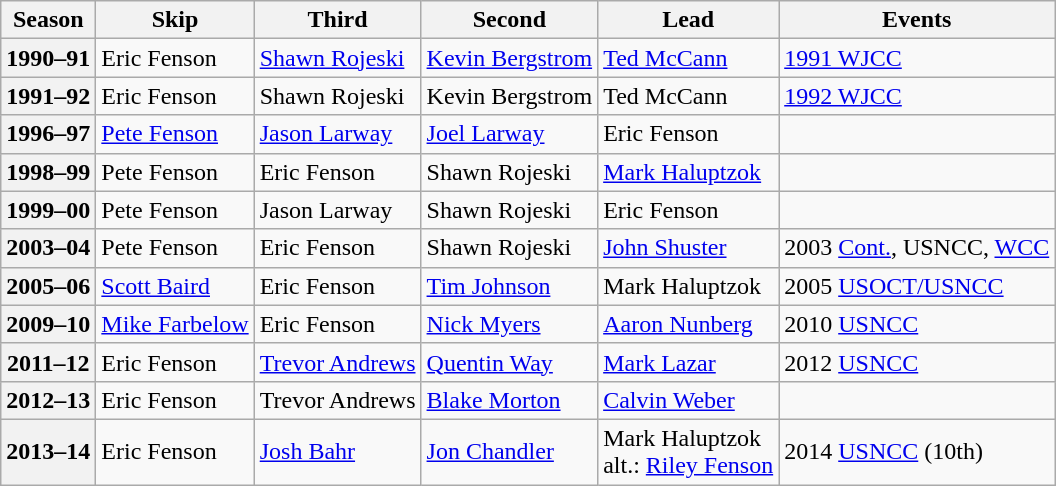<table class="wikitable">
<tr>
<th scope="col">Season</th>
<th scope="col">Skip</th>
<th scope="col">Third</th>
<th scope="col">Second</th>
<th scope="col">Lead</th>
<th scope="col">Events</th>
</tr>
<tr>
<th scope="row">1990–91</th>
<td>Eric Fenson</td>
<td><a href='#'>Shawn Rojeski</a></td>
<td><a href='#'>Kevin Bergstrom</a></td>
<td><a href='#'>Ted McCann</a></td>
<td><a href='#'>1991 WJCC</a></td>
</tr>
<tr>
<th scope="row">1991–92</th>
<td>Eric Fenson</td>
<td>Shawn Rojeski</td>
<td>Kevin Bergstrom</td>
<td>Ted McCann</td>
<td><a href='#'>1992 WJCC</a></td>
</tr>
<tr>
<th scope="row">1996–97</th>
<td><a href='#'>Pete Fenson</a></td>
<td><a href='#'>Jason Larway</a></td>
<td><a href='#'>Joel Larway</a></td>
<td>Eric Fenson</td>
<td></td>
</tr>
<tr>
<th scope="row">1998–99</th>
<td>Pete Fenson</td>
<td>Eric Fenson</td>
<td>Shawn Rojeski</td>
<td><a href='#'>Mark Haluptzok</a></td>
<td></td>
</tr>
<tr>
<th scope="row">1999–00</th>
<td>Pete Fenson</td>
<td>Jason Larway</td>
<td>Shawn Rojeski</td>
<td>Eric Fenson</td>
<td></td>
</tr>
<tr>
<th scope="row">2003–04</th>
<td>Pete Fenson</td>
<td>Eric Fenson</td>
<td>Shawn Rojeski</td>
<td><a href='#'>John Shuster</a></td>
<td>2003 <a href='#'>Cont.</a>, USNCC, <a href='#'>WCC</a></td>
</tr>
<tr>
<th scope="row">2005–06</th>
<td><a href='#'>Scott Baird</a></td>
<td>Eric Fenson</td>
<td><a href='#'>Tim Johnson</a></td>
<td>Mark Haluptzok</td>
<td>2005 <a href='#'>USOCT/USNCC</a></td>
</tr>
<tr>
<th scope="row">2009–10</th>
<td><a href='#'>Mike Farbelow</a></td>
<td>Eric Fenson</td>
<td><a href='#'>Nick Myers</a></td>
<td><a href='#'>Aaron Nunberg</a></td>
<td>2010 <a href='#'>USNCC</a></td>
</tr>
<tr>
<th scope="row">2011–12</th>
<td>Eric Fenson</td>
<td><a href='#'>Trevor Andrews</a></td>
<td><a href='#'>Quentin Way</a></td>
<td><a href='#'>Mark Lazar</a></td>
<td>2012 <a href='#'>USNCC</a></td>
</tr>
<tr>
<th scope="row">2012–13</th>
<td>Eric Fenson</td>
<td>Trevor Andrews</td>
<td><a href='#'>Blake Morton</a></td>
<td><a href='#'>Calvin Weber</a></td>
<td></td>
</tr>
<tr>
<th scope="row">2013–14</th>
<td>Eric Fenson</td>
<td><a href='#'>Josh Bahr</a></td>
<td><a href='#'>Jon Chandler</a></td>
<td>Mark Haluptzok<br>alt.: <a href='#'>Riley Fenson</a></td>
<td>2014 <a href='#'>USNCC</a> (10th)</td>
</tr>
</table>
